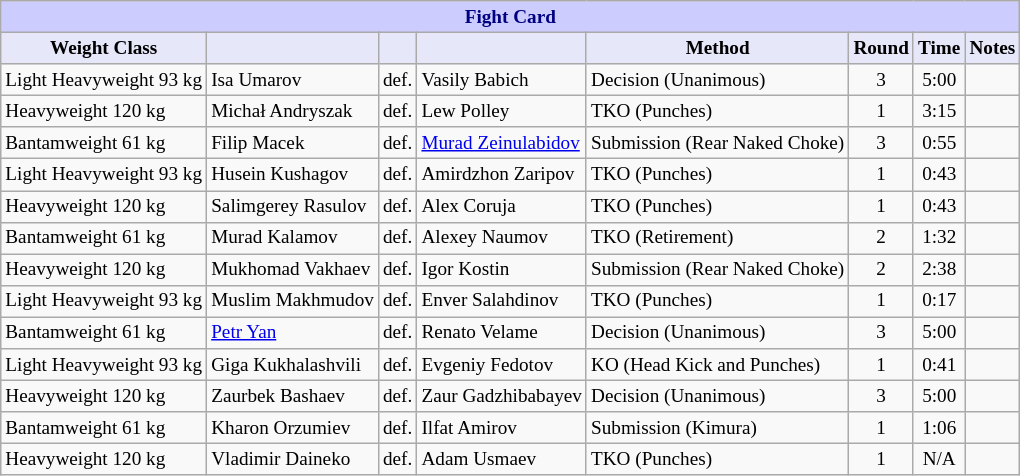<table class="wikitable" style="font-size: 80%;">
<tr>
<th colspan="8" style="background-color: #ccf; color: #000080; text-align: center;"><strong>Fight Card</strong></th>
</tr>
<tr>
<th colspan="1" style="background-color: #E6E8FA; color: #000000; text-align: center;">Weight Class</th>
<th colspan="1" style="background-color: #E6E8FA; color: #000000; text-align: center;"></th>
<th colspan="1" style="background-color: #E6E8FA; color: #000000; text-align: center;"></th>
<th colspan="1" style="background-color: #E6E8FA; color: #000000; text-align: center;"></th>
<th colspan="1" style="background-color: #E6E8FA; color: #000000; text-align: center;">Method</th>
<th colspan="1" style="background-color: #E6E8FA; color: #000000; text-align: center;">Round</th>
<th colspan="1" style="background-color: #E6E8FA; color: #000000; text-align: center;">Time</th>
<th colspan="1" style="background-color: #E6E8FA; color: #000000; text-align: center;">Notes</th>
</tr>
<tr>
<td>Light Heavyweight 93 kg</td>
<td> Isa Umarov</td>
<td>def.</td>
<td> Vasily Babich</td>
<td>Decision (Unanimous)</td>
<td align=center>3</td>
<td align=center>5:00</td>
<td></td>
</tr>
<tr>
<td>Heavyweight 120 kg</td>
<td> Michał Andryszak</td>
<td>def.</td>
<td> Lew Polley</td>
<td>TKO (Punches)</td>
<td align=center>1</td>
<td align=center>3:15</td>
<td></td>
</tr>
<tr>
<td>Bantamweight 61 kg</td>
<td> Filip Macek</td>
<td>def.</td>
<td> <a href='#'>Murad Zeinulabidov</a></td>
<td>Submission (Rear Naked Choke)</td>
<td align=center>3</td>
<td align=center>0:55</td>
<td></td>
</tr>
<tr>
<td>Light Heavyweight 93 kg</td>
<td> Husein Kushagov</td>
<td>def.</td>
<td> Amirdzhon Zaripov</td>
<td>TKO (Punches)</td>
<td align=center>1</td>
<td align=center>0:43</td>
<td></td>
</tr>
<tr>
<td>Heavyweight 120 kg</td>
<td> Salimgerey Rasulov</td>
<td>def.</td>
<td> Alex Coruja</td>
<td>TKO (Punches)</td>
<td align=center>1</td>
<td align=center>0:43</td>
<td></td>
</tr>
<tr>
<td>Bantamweight 61 kg</td>
<td> Murad Kalamov</td>
<td>def.</td>
<td> Alexey Naumov</td>
<td>TKO (Retirement)</td>
<td align=center>2</td>
<td align=center>1:32</td>
<td></td>
</tr>
<tr>
<td>Heavyweight 120 kg</td>
<td> Mukhomad Vakhaev</td>
<td>def.</td>
<td> Igor Kostin</td>
<td>Submission (Rear Naked Choke)</td>
<td align=center>2</td>
<td align=center>2:38</td>
<td></td>
</tr>
<tr>
<td>Light Heavyweight 93 kg</td>
<td> Muslim Makhmudov</td>
<td>def.</td>
<td> Enver Salahdinov</td>
<td>TKO (Punches)</td>
<td align=center>1</td>
<td align=center>0:17</td>
<td></td>
</tr>
<tr>
<td>Bantamweight 61 kg</td>
<td> <a href='#'>Petr Yan</a></td>
<td>def.</td>
<td> Renato Velame</td>
<td>Decision (Unanimous)</td>
<td align=center>3</td>
<td align=center>5:00</td>
<td></td>
</tr>
<tr>
<td>Light Heavyweight 93 kg</td>
<td> Giga Kukhalashvili</td>
<td>def.</td>
<td> Evgeniy Fedotov</td>
<td>KO (Head Kick and Punches)</td>
<td align=center>1</td>
<td align=center>0:41</td>
<td></td>
</tr>
<tr>
<td>Heavyweight 120 kg</td>
<td> Zaurbek Bashaev</td>
<td>def.</td>
<td> Zaur Gadzhibabayev</td>
<td>Decision (Unanimous)</td>
<td align=center>3</td>
<td align=center>5:00</td>
<td></td>
</tr>
<tr>
<td>Bantamweight 61 kg</td>
<td> Kharon Orzumiev</td>
<td>def.</td>
<td> Ilfat Amirov</td>
<td>Submission (Kimura)</td>
<td align=center>1</td>
<td align=center>1:06</td>
<td></td>
</tr>
<tr>
<td>Heavyweight 120 kg</td>
<td> Vladimir Daineko</td>
<td>def.</td>
<td> Adam Usmaev</td>
<td>TKO (Punches)</td>
<td align=center>1</td>
<td align=center>N/A</td>
<td></td>
</tr>
</table>
